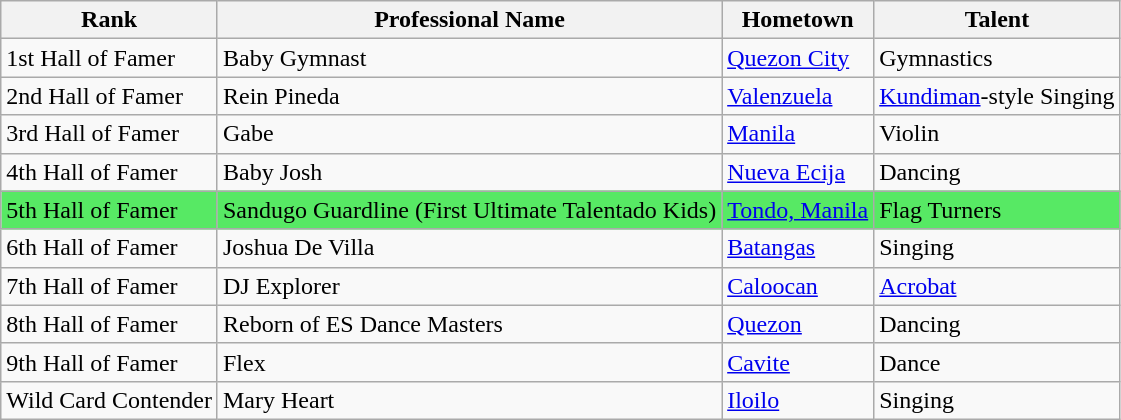<table class="wikitable" border="1">
<tr>
<th>Rank</th>
<th>Professional Name</th>
<th>Hometown</th>
<th>Talent</th>
</tr>
<tr>
<td>1st Hall of Famer</td>
<td>Baby Gymnast</td>
<td><a href='#'>Quezon City</a></td>
<td>Gymnastics</td>
</tr>
<tr>
<td>2nd Hall of Famer</td>
<td>Rein Pineda</td>
<td><a href='#'>Valenzuela</a></td>
<td><a href='#'>Kundiman</a>-style Singing</td>
</tr>
<tr>
<td>3rd Hall of Famer</td>
<td>Gabe</td>
<td><a href='#'>Manila</a></td>
<td>Violin</td>
</tr>
<tr>
<td>4th Hall of Famer</td>
<td>Baby Josh</td>
<td><a href='#'>Nueva Ecija</a></td>
<td>Dancing</td>
</tr>
<tr>
<td style="background:#57E964;">5th Hall of Famer</td>
<td style="background:#57E964;">Sandugo Guardline (First Ultimate Talentado Kids)</td>
<td style="background:#57E964;"><a href='#'>Tondo, Manila</a></td>
<td style="background:#57E964;">Flag Turners</td>
</tr>
<tr>
<td>6th Hall of Famer</td>
<td>Joshua De Villa</td>
<td><a href='#'>Batangas</a></td>
<td>Singing</td>
</tr>
<tr>
<td>7th Hall of Famer</td>
<td>DJ Explorer</td>
<td><a href='#'>Caloocan</a></td>
<td><a href='#'>Acrobat</a></td>
</tr>
<tr>
<td>8th Hall of Famer</td>
<td>Reborn of ES Dance Masters</td>
<td><a href='#'>Quezon</a></td>
<td>Dancing</td>
</tr>
<tr>
<td>9th Hall of Famer</td>
<td>Flex</td>
<td><a href='#'>Cavite</a></td>
<td>Dance</td>
</tr>
<tr>
<td>Wild Card Contender</td>
<td>Mary Heart</td>
<td><a href='#'>Iloilo</a></td>
<td>Singing</td>
</tr>
</table>
